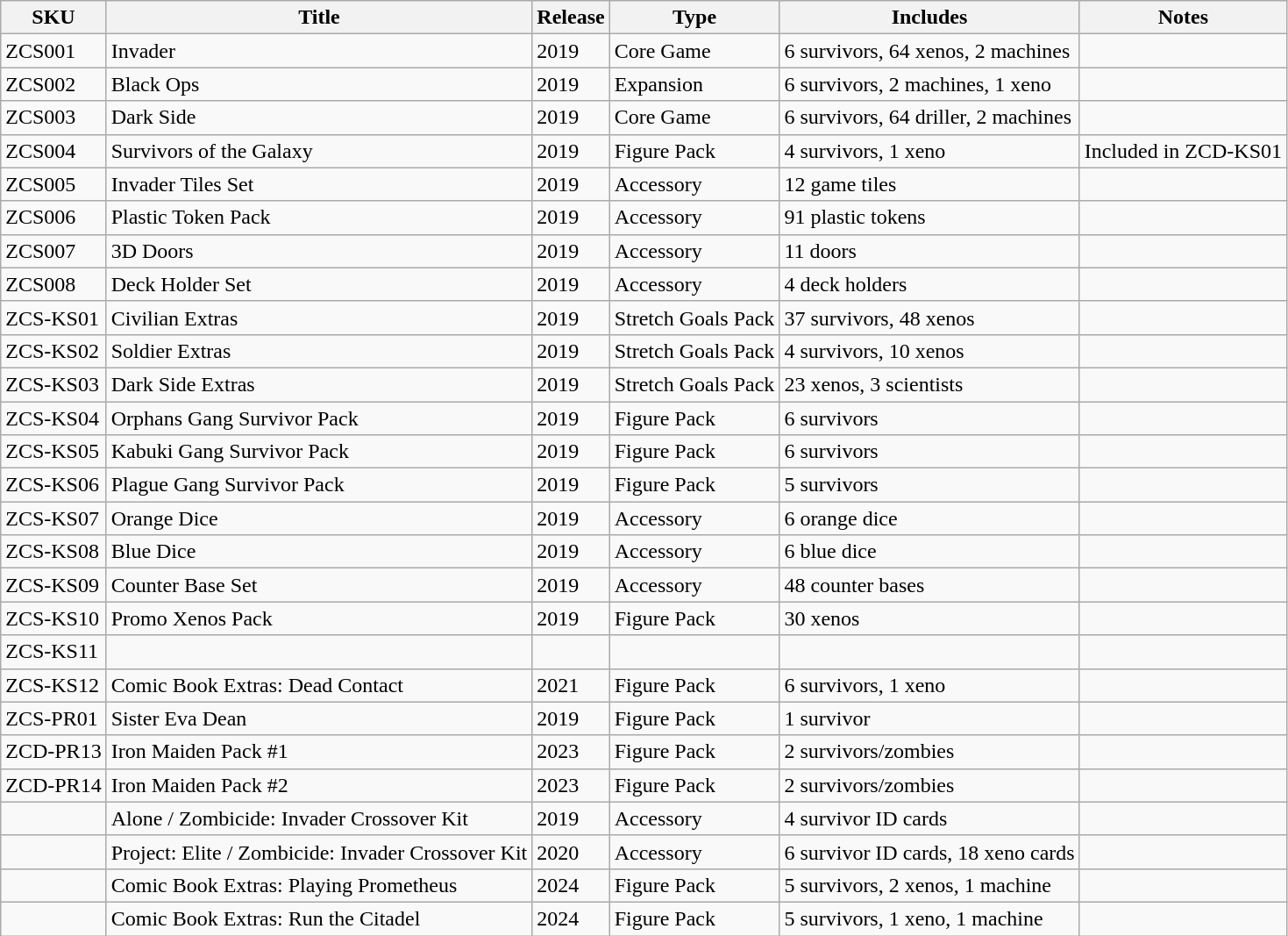<table class="wikitable">
<tr>
<th>SKU</th>
<th>Title</th>
<th>Release</th>
<th>Type</th>
<th>Includes</th>
<th>Notes</th>
</tr>
<tr>
<td>ZCS001</td>
<td>Invader</td>
<td>2019</td>
<td>Core Game</td>
<td>6 survivors, 64 xenos, 2 machines</td>
<td></td>
</tr>
<tr>
<td>ZCS002</td>
<td>Black Ops</td>
<td>2019</td>
<td>Expansion</td>
<td>6 survivors, 2 machines, 1 xeno</td>
<td></td>
</tr>
<tr>
<td>ZCS003</td>
<td>Dark Side</td>
<td>2019</td>
<td>Core Game</td>
<td>6 survivors, 64 driller, 2 machines</td>
<td></td>
</tr>
<tr>
<td>ZCS004</td>
<td>Survivors of the Galaxy</td>
<td>2019</td>
<td>Figure Pack</td>
<td>4 survivors, 1 xeno</td>
<td>Included in ZCD-KS01</td>
</tr>
<tr>
<td>ZCS005</td>
<td>Invader Tiles Set</td>
<td>2019</td>
<td>Accessory</td>
<td>12 game tiles</td>
<td></td>
</tr>
<tr>
<td>ZCS006</td>
<td>Plastic Token Pack</td>
<td>2019</td>
<td>Accessory</td>
<td>91 plastic tokens</td>
<td></td>
</tr>
<tr>
<td>ZCS007</td>
<td>3D Doors</td>
<td>2019</td>
<td>Accessory</td>
<td>11 doors</td>
<td></td>
</tr>
<tr>
<td>ZCS008</td>
<td>Deck Holder Set</td>
<td>2019</td>
<td>Accessory</td>
<td>4 deck holders</td>
<td></td>
</tr>
<tr>
<td>ZCS-KS01</td>
<td>Civilian Extras</td>
<td>2019</td>
<td>Stretch Goals Pack</td>
<td>37 survivors, 48 xenos</td>
<td></td>
</tr>
<tr>
<td>ZCS-KS02</td>
<td>Soldier Extras</td>
<td>2019</td>
<td>Stretch Goals Pack</td>
<td>4 survivors, 10 xenos</td>
<td></td>
</tr>
<tr>
<td>ZCS-KS03</td>
<td>Dark Side Extras</td>
<td>2019</td>
<td>Stretch Goals Pack</td>
<td>23 xenos, 3 scientists</td>
<td></td>
</tr>
<tr>
<td>ZCS-KS04</td>
<td>Orphans Gang Survivor Pack</td>
<td>2019</td>
<td>Figure Pack</td>
<td>6 survivors</td>
<td></td>
</tr>
<tr>
<td>ZCS-KS05</td>
<td>Kabuki Gang Survivor Pack</td>
<td>2019</td>
<td>Figure Pack</td>
<td>6 survivors</td>
<td></td>
</tr>
<tr>
<td>ZCS-KS06</td>
<td>Plague Gang Survivor Pack</td>
<td>2019</td>
<td>Figure Pack</td>
<td>5 survivors</td>
<td></td>
</tr>
<tr>
<td>ZCS-KS07</td>
<td>Orange Dice</td>
<td>2019</td>
<td>Accessory</td>
<td>6 orange dice</td>
<td></td>
</tr>
<tr>
<td>ZCS-KS08</td>
<td>Blue Dice</td>
<td>2019</td>
<td>Accessory</td>
<td>6 blue dice</td>
<td></td>
</tr>
<tr>
<td>ZCS-KS09</td>
<td>Counter Base Set</td>
<td>2019</td>
<td>Accessory</td>
<td>48 counter bases</td>
<td></td>
</tr>
<tr>
<td>ZCS-KS10</td>
<td>Promo Xenos Pack</td>
<td>2019</td>
<td>Figure Pack</td>
<td>30 xenos</td>
<td></td>
</tr>
<tr>
<td>ZCS-KS11</td>
<td></td>
<td></td>
<td></td>
<td></td>
<td></td>
</tr>
<tr>
<td>ZCS-KS12</td>
<td>Comic Book Extras: Dead Contact</td>
<td>2021</td>
<td>Figure Pack</td>
<td>6 survivors, 1 xeno</td>
<td></td>
</tr>
<tr>
<td>ZCS-PR01</td>
<td>Sister Eva Dean</td>
<td>2019</td>
<td>Figure Pack</td>
<td>1 survivor</td>
<td></td>
</tr>
<tr>
<td>ZCD-PR13</td>
<td>Iron Maiden Pack #1</td>
<td>2023</td>
<td>Figure Pack</td>
<td>2 survivors/zombies</td>
<td></td>
</tr>
<tr>
<td>ZCD-PR14</td>
<td>Iron Maiden Pack #2</td>
<td>2023</td>
<td>Figure Pack</td>
<td>2 survivors/zombies</td>
<td></td>
</tr>
<tr>
<td></td>
<td>Alone / Zombicide: Invader Crossover Kit</td>
<td>2019</td>
<td>Accessory</td>
<td>4 survivor ID cards</td>
<td></td>
</tr>
<tr>
<td></td>
<td>Project: Elite / Zombicide: Invader Crossover Kit</td>
<td>2020</td>
<td>Accessory</td>
<td>6 survivor ID cards, 18 xeno cards</td>
<td></td>
</tr>
<tr>
<td></td>
<td>Comic Book Extras: Playing Prometheus</td>
<td>2024</td>
<td>Figure Pack</td>
<td>5 survivors, 2 xenos, 1 machine</td>
<td></td>
</tr>
<tr>
<td></td>
<td>Comic Book Extras: Run the Citadel</td>
<td>2024</td>
<td>Figure Pack</td>
<td>5 survivors, 1 xeno, 1 machine</td>
<td></td>
</tr>
</table>
